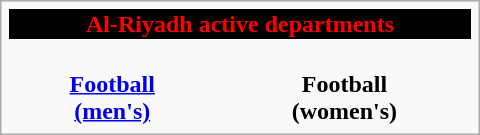<table class="infobox" style="width: 20em; font-size: 95%em;">
<tr style="color:red; background: black; text-align:center;">
<th colspan="3" style="text-align: center">Al-Riyadh active departments</th>
</tr>
<tr style="text-align: center">
<td><br><strong><a href='#'>Football<br>(men's)</a></strong></td>
<td><br><strong>Football<br>(women's)</strong></td>
</tr>
</table>
